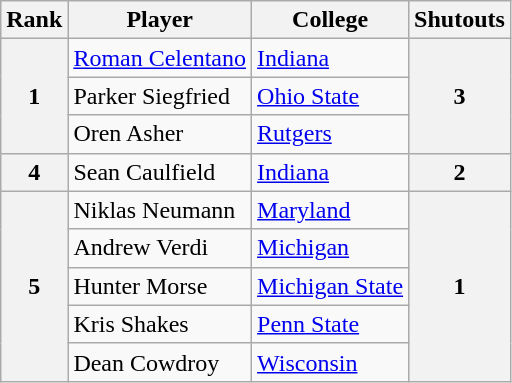<table class="wikitable" style="text-align:center">
<tr>
<th>Rank</th>
<th>Player</th>
<th>College</th>
<th>Shutouts</th>
</tr>
<tr>
<th rowspan="3">1</th>
<td align="left"> <a href='#'>Roman Celentano</a></td>
<td align="left"><a href='#'>Indiana</a></td>
<th rowspan="3">3</th>
</tr>
<tr>
<td align="left"> Parker Siegfried</td>
<td align="left"><a href='#'>Ohio State</a></td>
</tr>
<tr>
<td align="left"> Oren Asher</td>
<td align="left"><a href='#'>Rutgers</a></td>
</tr>
<tr>
<th>4</th>
<td align="left"> Sean Caulfield</td>
<td align="left"><a href='#'>Indiana</a></td>
<th>2</th>
</tr>
<tr>
<th rowspan="5">5</th>
<td align="left"> Niklas Neumann</td>
<td align="left"><a href='#'>Maryland</a></td>
<th rowspan="5">1</th>
</tr>
<tr>
<td align="left"> Andrew Verdi</td>
<td align="left"><a href='#'>Michigan</a></td>
</tr>
<tr>
<td align="left"> Hunter Morse</td>
<td align="left"><a href='#'>Michigan State</a></td>
</tr>
<tr>
<td align="left"> Kris Shakes</td>
<td align="left"><a href='#'>Penn State</a></td>
</tr>
<tr>
<td align="left"> Dean Cowdroy</td>
<td align="left"><a href='#'>Wisconsin</a></td>
</tr>
</table>
